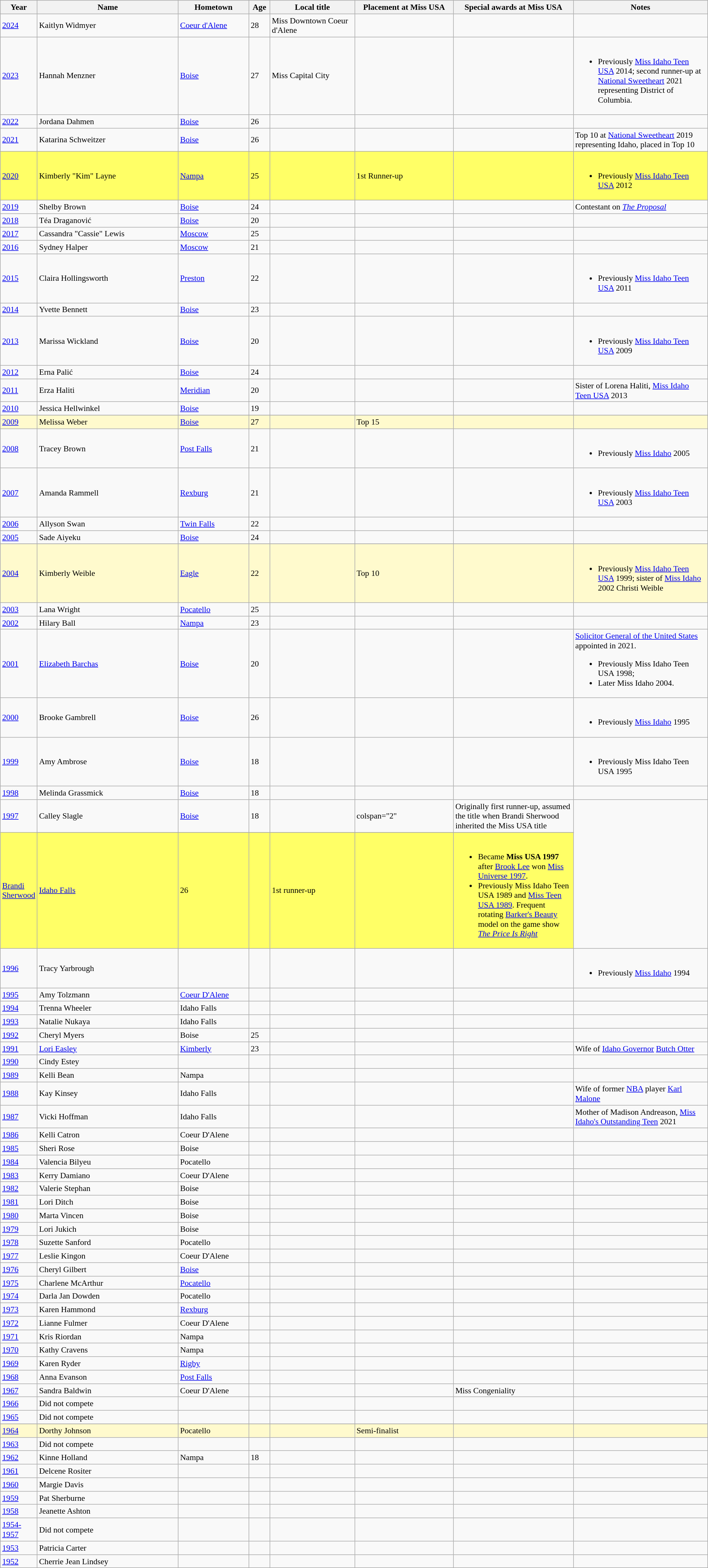<table class="wikitable"style="font-size:90%;">
<tr bgcolor="#efefef">
<th width=5%>Year</th>
<th width=20%>Name</th>
<th width=10%>Hometown</th>
<th width=3%>Age</th>
<th width=12%>Local title</th>
<th width=14%>Placement at Miss USA</th>
<th width=17%>Special awards at Miss USA</th>
<th width=31%>Notes</th>
</tr>
<tr>
<td><a href='#'>2024</a></td>
<td>Kaitlyn Widmyer</td>
<td><a href='#'>Coeur d'Alene</a></td>
<td>28</td>
<td>Miss Downtown Coeur d'Alene</td>
<td></td>
<td></td>
<td></td>
</tr>
<tr>
<td><a href='#'>2023</a></td>
<td>Hannah Menzner</td>
<td><a href='#'>Boise</a></td>
<td>27</td>
<td>Miss Capital City</td>
<td></td>
<td></td>
<td><br><ul><li>Previously <a href='#'>Miss Idaho Teen USA</a> 2014; second runner-up at <a href='#'>National Sweetheart</a> 2021 representing District of Columbia.</li></ul></td>
</tr>
<tr>
<td><a href='#'>2022</a></td>
<td>Jordana Dahmen</td>
<td><a href='#'>Boise</a></td>
<td>26</td>
<td></td>
<td></td>
<td></td>
<td></td>
</tr>
<tr>
<td><a href='#'>2021</a></td>
<td>Katarina Schweitzer</td>
<td><a href='#'>Boise</a></td>
<td>26</td>
<td></td>
<td></td>
<td></td>
<td>Top 10 at <a href='#'>National Sweetheart</a> 2019 representing Idaho, placed in Top 10</td>
</tr>
<tr style="background-color:#FFFF66;">
<td><a href='#'>2020</a></td>
<td>Kimberly "Kim" Layne</td>
<td><a href='#'>Nampa</a></td>
<td>25</td>
<td></td>
<td>1st Runner-up</td>
<td></td>
<td><br><ul><li>Previously <a href='#'>Miss Idaho Teen USA</a> 2012</li></ul></td>
</tr>
<tr>
<td><a href='#'>2019</a></td>
<td>Shelby Brown</td>
<td><a href='#'>Boise</a></td>
<td>24</td>
<td></td>
<td></td>
<td></td>
<td>Contestant on <em><a href='#'>The Proposal</a></em></td>
</tr>
<tr>
<td><a href='#'>2018</a></td>
<td>Téa Draganović</td>
<td><a href='#'>Boise</a></td>
<td>20</td>
<td></td>
<td></td>
<td></td>
<td></td>
</tr>
<tr>
<td><a href='#'>2017</a></td>
<td>Cassandra "Cassie" Lewis</td>
<td><a href='#'>Moscow</a></td>
<td>25</td>
<td></td>
<td></td>
<td></td>
<td></td>
</tr>
<tr>
<td><a href='#'>2016</a></td>
<td>Sydney Halper</td>
<td><a href='#'>Moscow</a></td>
<td>21</td>
<td></td>
<td></td>
<td></td>
<td></td>
</tr>
<tr>
<td><a href='#'>2015</a></td>
<td>Claira Hollingsworth</td>
<td><a href='#'>Preston</a></td>
<td>22</td>
<td></td>
<td></td>
<td></td>
<td><br><ul><li>Previously <a href='#'>Miss Idaho Teen USA</a> 2011</li></ul></td>
</tr>
<tr>
<td><a href='#'>2014</a></td>
<td>Yvette Bennett</td>
<td><a href='#'>Boise</a></td>
<td>23</td>
<td></td>
<td></td>
<td></td>
<td></td>
</tr>
<tr>
<td><a href='#'>2013</a></td>
<td>Marissa Wickland</td>
<td><a href='#'>Boise</a></td>
<td>20</td>
<td></td>
<td></td>
<td></td>
<td><br><ul><li>Previously <a href='#'>Miss Idaho Teen USA</a> 2009</li></ul></td>
</tr>
<tr>
<td><a href='#'>2012</a></td>
<td>Erna Palić</td>
<td><a href='#'>Boise</a></td>
<td>24</td>
<td></td>
<td></td>
<td></td>
<td></td>
</tr>
<tr>
<td><a href='#'>2011</a></td>
<td>Erza Haliti</td>
<td><a href='#'>Meridian</a></td>
<td>20</td>
<td></td>
<td></td>
<td></td>
<td>Sister of Lorena Haliti, <a href='#'>Miss Idaho Teen USA</a> 2013</td>
</tr>
<tr>
<td><a href='#'>2010</a></td>
<td>Jessica Hellwinkel</td>
<td><a href='#'>Boise</a></td>
<td>19</td>
<td></td>
<td></td>
<td></td>
<td></td>
</tr>
<tr>
</tr>
<tr style="background-color:#FFFACD;">
<td><a href='#'>2009</a></td>
<td>Melissa Weber</td>
<td><a href='#'>Boise</a></td>
<td>27</td>
<td></td>
<td>Top 15</td>
<td></td>
<td></td>
</tr>
<tr>
<td><a href='#'>2008</a></td>
<td>Tracey Brown</td>
<td><a href='#'>Post Falls</a></td>
<td>21</td>
<td></td>
<td></td>
<td></td>
<td><br><ul><li>Previously <a href='#'>Miss Idaho</a> 2005</li></ul></td>
</tr>
<tr>
<td><a href='#'>2007</a></td>
<td>Amanda Rammell</td>
<td><a href='#'>Rexburg</a></td>
<td>21</td>
<td></td>
<td></td>
<td></td>
<td><br><ul><li>Previously <a href='#'>Miss Idaho Teen USA</a> 2003</li></ul></td>
</tr>
<tr>
<td><a href='#'>2006</a></td>
<td>Allyson Swan</td>
<td><a href='#'>Twin Falls</a></td>
<td>22</td>
<td></td>
<td></td>
<td></td>
<td></td>
</tr>
<tr>
<td><a href='#'>2005</a></td>
<td>Sade Aiyeku</td>
<td><a href='#'>Boise</a></td>
<td>24</td>
<td></td>
<td></td>
<td></td>
<td></td>
</tr>
<tr>
</tr>
<tr style="background-color:#FFFACD;">
<td><a href='#'>2004</a></td>
<td>Kimberly Weible</td>
<td><a href='#'>Eagle</a></td>
<td>22</td>
<td></td>
<td>Top 10</td>
<td></td>
<td><br><ul><li>Previously <a href='#'>Miss Idaho Teen USA</a> 1999; sister of <a href='#'>Miss Idaho</a> 2002 Christi Weible</li></ul></td>
</tr>
<tr>
<td><a href='#'>2003</a></td>
<td>Lana Wright</td>
<td><a href='#'>Pocatello</a></td>
<td>25</td>
<td></td>
<td></td>
<td></td>
<td></td>
</tr>
<tr>
<td><a href='#'>2002</a></td>
<td>Hilary Ball</td>
<td><a href='#'>Nampa</a></td>
<td>23</td>
<td></td>
<td></td>
<td></td>
<td></td>
</tr>
<tr>
<td><a href='#'>2001</a></td>
<td><a href='#'>Elizabeth Barchas</a></td>
<td><a href='#'>Boise</a></td>
<td>20</td>
<td></td>
<td></td>
<td></td>
<td><a href='#'>Solicitor General of the United States</a> appointed in 2021.<br><ul><li>Previously Miss Idaho Teen USA 1998;</li><li>Later Miss Idaho 2004.</li></ul></td>
</tr>
<tr>
<td><a href='#'>2000</a></td>
<td>Brooke Gambrell</td>
<td><a href='#'>Boise</a></td>
<td>26</td>
<td></td>
<td></td>
<td></td>
<td><br><ul><li>Previously <a href='#'>Miss Idaho</a> 1995</li></ul></td>
</tr>
<tr>
<td><a href='#'>1999</a></td>
<td>Amy Ambrose</td>
<td><a href='#'>Boise</a></td>
<td>18</td>
<td></td>
<td></td>
<td></td>
<td><br><ul><li>Previously Miss Idaho Teen USA 1995</li></ul></td>
</tr>
<tr>
<td><a href='#'>1998</a></td>
<td>Melinda Grassmick</td>
<td><a href='#'>Boise</a></td>
<td>18</td>
<td></td>
<td></td>
<td></td>
<td></td>
</tr>
<tr>
<td rowspan=2><a href='#'>1997</a></td>
<td>Calley Slagle</td>
<td><a href='#'>Boise</a></td>
<td>18</td>
<td></td>
<td>colspan="2" </td>
<td>Originally first runner-up, assumed the title when Brandi Sherwood inherited the Miss USA title</td>
</tr>
<tr>
</tr>
<tr style="background-color:#FFFF66;">
<td><a href='#'>Brandi Sherwood</a></td>
<td><a href='#'>Idaho Falls</a></td>
<td>26</td>
<td></td>
<td>1st runner-up</td>
<td></td>
<td><br><ul><li>Became <strong>Miss USA 1997</strong> after <a href='#'>Brook Lee</a> won <a href='#'>Miss Universe 1997</a>.</li><li>Previously Miss Idaho Teen USA 1989 and <a href='#'>Miss Teen USA 1989</a>.  Frequent rotating <a href='#'>Barker's Beauty</a> model on the game show <em><a href='#'>The Price Is Right</a></em></li></ul></td>
</tr>
<tr>
<td><a href='#'>1996</a></td>
<td>Tracy Yarbrough</td>
<td></td>
<td></td>
<td></td>
<td></td>
<td></td>
<td><br><ul><li>Previously <a href='#'>Miss Idaho</a> 1994</li></ul></td>
</tr>
<tr>
<td><a href='#'>1995</a></td>
<td>Amy Tolzmann</td>
<td><a href='#'>Coeur D'Alene</a></td>
<td></td>
<td></td>
<td></td>
<td></td>
<td></td>
</tr>
<tr>
<td><a href='#'>1994</a></td>
<td>Trenna Wheeler</td>
<td>Idaho Falls</td>
<td></td>
<td></td>
<td></td>
<td></td>
<td></td>
</tr>
<tr>
<td><a href='#'>1993</a></td>
<td>Natalie Nukaya</td>
<td>Idaho Falls</td>
<td></td>
<td></td>
<td></td>
<td></td>
<td></td>
</tr>
<tr>
<td><a href='#'>1992</a></td>
<td>Cheryl Myers</td>
<td>Boise</td>
<td>25</td>
<td></td>
<td></td>
<td></td>
<td></td>
</tr>
<tr>
<td><a href='#'>1991</a></td>
<td><a href='#'>Lori Easley</a></td>
<td><a href='#'>Kimberly</a></td>
<td>23</td>
<td></td>
<td></td>
<td></td>
<td>Wife of <a href='#'>Idaho Governor</a> <a href='#'>Butch Otter</a></td>
</tr>
<tr>
<td><a href='#'>1990</a></td>
<td>Cindy Estey</td>
<td></td>
<td></td>
<td></td>
<td></td>
<td></td>
<td></td>
</tr>
<tr>
<td><a href='#'>1989</a></td>
<td>Kelli Bean</td>
<td>Nampa</td>
<td></td>
<td></td>
<td></td>
<td></td>
<td></td>
</tr>
<tr>
<td><a href='#'>1988</a></td>
<td>Kay Kinsey</td>
<td>Idaho Falls</td>
<td></td>
<td></td>
<td></td>
<td></td>
<td>Wife of former <a href='#'>NBA</a> player <a href='#'>Karl Malone</a></td>
</tr>
<tr>
<td><a href='#'>1987</a></td>
<td>Vicki Hoffman</td>
<td>Idaho Falls</td>
<td></td>
<td></td>
<td></td>
<td></td>
<td>Mother of Madison Andreason, <a href='#'>Miss Idaho's Outstanding Teen</a> 2021</td>
</tr>
<tr>
<td><a href='#'>1986</a></td>
<td>Kelli Catron</td>
<td>Coeur D'Alene</td>
<td></td>
<td></td>
<td></td>
<td></td>
<td></td>
</tr>
<tr>
<td><a href='#'>1985</a></td>
<td>Sheri Rose</td>
<td>Boise</td>
<td></td>
<td></td>
<td></td>
<td></td>
<td></td>
</tr>
<tr>
<td><a href='#'>1984</a></td>
<td>Valencia Bilyeu</td>
<td>Pocatello</td>
<td></td>
<td></td>
<td></td>
<td></td>
<td></td>
</tr>
<tr>
<td><a href='#'>1983</a></td>
<td>Kerry Damiano</td>
<td>Coeur D'Alene</td>
<td></td>
<td></td>
<td></td>
<td></td>
<td></td>
</tr>
<tr>
<td><a href='#'>1982</a></td>
<td>Valerie Stephan</td>
<td>Boise</td>
<td></td>
<td></td>
<td></td>
<td></td>
<td></td>
</tr>
<tr>
<td><a href='#'>1981</a></td>
<td>Lori Ditch</td>
<td>Boise</td>
<td></td>
<td></td>
<td></td>
<td></td>
<td></td>
</tr>
<tr>
<td><a href='#'>1980</a></td>
<td>Marta Vincen</td>
<td>Boise</td>
<td></td>
<td></td>
<td></td>
<td></td>
<td></td>
</tr>
<tr>
<td><a href='#'>1979</a></td>
<td>Lori Jukich</td>
<td>Boise</td>
<td></td>
<td></td>
<td></td>
<td></td>
<td></td>
</tr>
<tr>
<td><a href='#'>1978</a></td>
<td>Suzette Sanford</td>
<td>Pocatello</td>
<td></td>
<td></td>
<td></td>
<td></td>
<td></td>
</tr>
<tr>
<td><a href='#'>1977</a></td>
<td>Leslie Kingon</td>
<td>Coeur D'Alene</td>
<td></td>
<td></td>
<td></td>
<td></td>
<td></td>
</tr>
<tr>
<td><a href='#'>1976</a></td>
<td>Cheryl Gilbert</td>
<td><a href='#'>Boise</a></td>
<td></td>
<td></td>
<td></td>
<td></td>
<td></td>
</tr>
<tr>
<td><a href='#'>1975</a></td>
<td>Charlene McArthur</td>
<td><a href='#'>Pocatello</a></td>
<td></td>
<td></td>
<td></td>
<td></td>
<td></td>
</tr>
<tr>
<td><a href='#'>1974</a></td>
<td>Darla Jan Dowden</td>
<td>Pocatello</td>
<td></td>
<td></td>
<td></td>
<td></td>
<td></td>
</tr>
<tr>
<td><a href='#'>1973</a></td>
<td>Karen Hammond</td>
<td><a href='#'>Rexburg</a></td>
<td></td>
<td></td>
<td></td>
<td></td>
<td></td>
</tr>
<tr>
<td><a href='#'>1972</a></td>
<td>Lianne Fulmer</td>
<td>Coeur D'Alene</td>
<td></td>
<td></td>
<td></td>
<td></td>
<td></td>
</tr>
<tr>
<td><a href='#'>1971</a></td>
<td>Kris Riordan</td>
<td>Nampa</td>
<td></td>
<td></td>
<td></td>
<td></td>
<td></td>
</tr>
<tr>
<td><a href='#'>1970</a></td>
<td>Kathy Cravens</td>
<td>Nampa</td>
<td></td>
<td></td>
<td></td>
<td></td>
<td></td>
</tr>
<tr>
<td><a href='#'>1969</a></td>
<td>Karen Ryder</td>
<td><a href='#'>Rigby</a></td>
<td></td>
<td></td>
<td></td>
<td></td>
<td></td>
</tr>
<tr>
<td><a href='#'>1968</a></td>
<td>Anna Evanson</td>
<td><a href='#'>Post Falls</a></td>
<td></td>
<td></td>
<td></td>
<td></td>
<td></td>
</tr>
<tr>
<td><a href='#'>1967</a></td>
<td>Sandra Baldwin</td>
<td>Coeur D'Alene</td>
<td></td>
<td></td>
<td></td>
<td>Miss Congeniality</td>
<td></td>
</tr>
<tr>
<td><a href='#'>1966</a></td>
<td>Did not compete</td>
<td></td>
<td></td>
<td></td>
<td></td>
<td></td>
<td></td>
</tr>
<tr>
<td><a href='#'>1965</a></td>
<td>Did not compete</td>
<td></td>
<td></td>
<td></td>
<td></td>
<td></td>
<td></td>
</tr>
<tr>
</tr>
<tr style="background-color:#FFFACD;">
<td><a href='#'>1964</a></td>
<td>Dorthy Johnson</td>
<td>Pocatello</td>
<td></td>
<td></td>
<td>Semi-finalist</td>
<td></td>
<td></td>
</tr>
<tr>
<td><a href='#'>1963</a></td>
<td>Did not compete</td>
<td></td>
<td></td>
<td></td>
<td></td>
<td></td>
<td></td>
</tr>
<tr>
<td><a href='#'>1962</a></td>
<td>Kinne Holland</td>
<td>Nampa</td>
<td>18</td>
<td></td>
<td></td>
<td></td>
<td></td>
</tr>
<tr>
<td><a href='#'>1961</a></td>
<td>Delcene Rositer</td>
<td></td>
<td></td>
<td></td>
<td></td>
<td></td>
<td></td>
</tr>
<tr>
<td><a href='#'>1960</a></td>
<td>Margie Davis</td>
<td></td>
<td></td>
<td></td>
<td></td>
<td></td>
<td></td>
</tr>
<tr>
<td><a href='#'>1959</a></td>
<td>Pat Sherburne</td>
<td></td>
<td></td>
<td></td>
<td></td>
<td></td>
<td></td>
</tr>
<tr>
<td><a href='#'>1958</a></td>
<td>Jeanette Ashton</td>
<td></td>
<td></td>
<td></td>
<td></td>
<td></td>
<td></td>
</tr>
<tr>
<td><a href='#'>1954-1957</a></td>
<td>Did not compete</td>
<td></td>
<td></td>
<td></td>
<td></td>
<td></td>
<td></td>
</tr>
<tr>
<td><a href='#'>1953</a></td>
<td>Patricia Carter</td>
<td></td>
<td></td>
<td></td>
<td></td>
<td></td>
<td></td>
</tr>
<tr>
<td><a href='#'>1952</a></td>
<td>Cherrie Jean Lindsey</td>
<td></td>
<td></td>
<td></td>
<td></td>
<td></td>
<td></td>
</tr>
</table>
